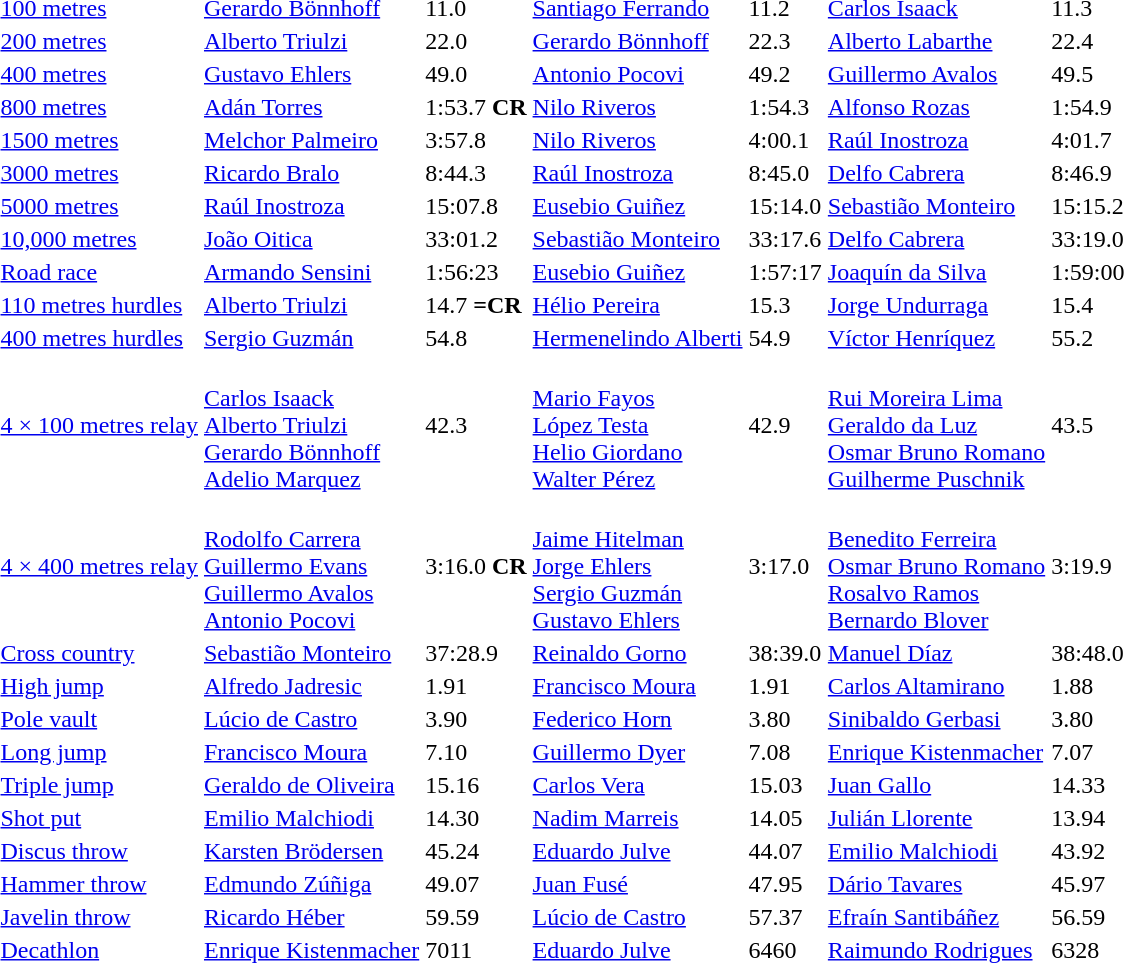<table>
<tr>
<td><a href='#'>100 metres</a></td>
<td><a href='#'>Gerardo Bönnhoff</a><br> </td>
<td>11.0</td>
<td><a href='#'>Santiago Ferrando</a><br> </td>
<td>11.2</td>
<td><a href='#'>Carlos Isaack</a><br> </td>
<td>11.3</td>
</tr>
<tr>
<td><a href='#'>200 metres</a></td>
<td><a href='#'>Alberto Triulzi</a><br> </td>
<td>22.0</td>
<td><a href='#'>Gerardo Bönnhoff</a><br> </td>
<td>22.3</td>
<td><a href='#'>Alberto Labarthe</a><br> </td>
<td>22.4</td>
</tr>
<tr>
<td><a href='#'>400 metres</a></td>
<td><a href='#'>Gustavo Ehlers</a><br> </td>
<td>49.0</td>
<td><a href='#'>Antonio Pocovi</a><br> </td>
<td>49.2</td>
<td><a href='#'>Guillermo Avalos</a><br> </td>
<td>49.5</td>
</tr>
<tr>
<td><a href='#'>800 metres</a></td>
<td><a href='#'>Adán Torres</a><br> </td>
<td>1:53.7 <strong>CR</strong></td>
<td><a href='#'>Nilo Riveros</a><br> </td>
<td>1:54.3</td>
<td><a href='#'>Alfonso Rozas</a><br> </td>
<td>1:54.9</td>
</tr>
<tr>
<td><a href='#'>1500 metres</a></td>
<td><a href='#'>Melchor Palmeiro</a><br> </td>
<td>3:57.8</td>
<td><a href='#'>Nilo Riveros</a><br> </td>
<td>4:00.1</td>
<td><a href='#'>Raúl Inostroza</a><br> </td>
<td>4:01.7</td>
</tr>
<tr>
<td><a href='#'>3000 metres</a></td>
<td><a href='#'>Ricardo Bralo</a><br> </td>
<td>8:44.3</td>
<td><a href='#'>Raúl Inostroza</a><br> </td>
<td>8:45.0</td>
<td><a href='#'>Delfo Cabrera</a><br> </td>
<td>8:46.9</td>
</tr>
<tr>
<td><a href='#'>5000 metres</a></td>
<td><a href='#'>Raúl Inostroza</a><br> </td>
<td>15:07.8</td>
<td><a href='#'>Eusebio Guiñez</a><br> </td>
<td>15:14.0</td>
<td><a href='#'>Sebastião Monteiro</a><br> </td>
<td>15:15.2</td>
</tr>
<tr>
<td><a href='#'>10,000 metres</a></td>
<td><a href='#'>João Oitica</a><br> </td>
<td>33:01.2</td>
<td><a href='#'>Sebastião Monteiro</a><br> </td>
<td>33:17.6</td>
<td><a href='#'>Delfo Cabrera</a><br> </td>
<td>33:19.0</td>
</tr>
<tr>
<td><a href='#'>Road race</a></td>
<td><a href='#'>Armando Sensini</a><br> </td>
<td>1:56:23</td>
<td><a href='#'>Eusebio Guiñez</a><br> </td>
<td>1:57:17</td>
<td><a href='#'>Joaquín da Silva</a><br> </td>
<td>1:59:00</td>
</tr>
<tr>
<td><a href='#'>110 metres hurdles</a></td>
<td><a href='#'>Alberto Triulzi</a><br> </td>
<td>14.7 <strong>=CR</strong></td>
<td><a href='#'>Hélio Pereira</a><br> </td>
<td>15.3</td>
<td><a href='#'>Jorge Undurraga</a><br> </td>
<td>15.4</td>
</tr>
<tr>
<td><a href='#'>400 metres hurdles</a></td>
<td><a href='#'>Sergio Guzmán</a><br> </td>
<td>54.8</td>
<td><a href='#'>Hermenelindo Alberti</a><br> </td>
<td>54.9</td>
<td><a href='#'>Víctor Henríquez</a><br> </td>
<td>55.2</td>
</tr>
<tr>
<td><a href='#'>4 × 100 metres relay</a></td>
<td><br><a href='#'>Carlos Isaack</a><br><a href='#'>Alberto Triulzi</a><br><a href='#'>Gerardo Bönnhoff</a><br><a href='#'>Adelio Marquez</a></td>
<td>42.3</td>
<td><br><a href='#'>Mario Fayos</a><br><a href='#'>López Testa</a><br><a href='#'>Helio Giordano</a><br><a href='#'>Walter Pérez</a></td>
<td>42.9</td>
<td><br><a href='#'>Rui Moreira Lima</a><br><a href='#'>Geraldo da Luz</a><br><a href='#'>Osmar Bruno Romano</a><br><a href='#'>Guilherme Puschnik</a></td>
<td>43.5</td>
</tr>
<tr>
<td><a href='#'>4 × 400 metres relay</a></td>
<td><br><a href='#'>Rodolfo Carrera</a><br><a href='#'>Guillermo Evans</a><br><a href='#'>Guillermo Avalos</a><br><a href='#'>Antonio Pocovi</a></td>
<td>3:16.0 <strong>CR</strong></td>
<td><br><a href='#'>Jaime Hitelman</a><br><a href='#'>Jorge Ehlers</a><br><a href='#'>Sergio Guzmán</a><br><a href='#'>Gustavo Ehlers</a></td>
<td>3:17.0</td>
<td><br><a href='#'>Benedito Ferreira</a><br><a href='#'>Osmar Bruno Romano</a><br><a href='#'>Rosalvo Ramos</a><br><a href='#'>Bernardo Blover</a></td>
<td>3:19.9</td>
</tr>
<tr>
<td><a href='#'>Cross country</a></td>
<td><a href='#'>Sebastião Monteiro</a><br> </td>
<td>37:28.9</td>
<td><a href='#'>Reinaldo Gorno</a><br> </td>
<td>38:39.0</td>
<td><a href='#'>Manuel Díaz</a><br> </td>
<td>38:48.0</td>
</tr>
<tr>
<td><a href='#'>High jump</a></td>
<td><a href='#'>Alfredo Jadresic</a><br> </td>
<td>1.91</td>
<td><a href='#'>Francisco Moura</a><br> </td>
<td>1.91</td>
<td><a href='#'>Carlos Altamirano</a><br> </td>
<td>1.88</td>
</tr>
<tr>
<td><a href='#'>Pole vault</a></td>
<td><a href='#'>Lúcio de Castro</a><br> </td>
<td>3.90</td>
<td><a href='#'>Federico Horn</a><br> </td>
<td>3.80</td>
<td><a href='#'>Sinibaldo Gerbasi</a><br> </td>
<td>3.80</td>
</tr>
<tr>
<td><a href='#'>Long jump</a></td>
<td><a href='#'>Francisco Moura</a><br> </td>
<td>7.10</td>
<td><a href='#'>Guillermo Dyer</a><br> </td>
<td>7.08</td>
<td><a href='#'>Enrique Kistenmacher</a><br> </td>
<td>7.07</td>
</tr>
<tr>
<td><a href='#'>Triple jump</a></td>
<td><a href='#'>Geraldo de Oliveira</a><br> </td>
<td>15.16</td>
<td><a href='#'>Carlos Vera</a><br> </td>
<td>15.03</td>
<td><a href='#'>Juan Gallo</a><br> </td>
<td>14.33</td>
</tr>
<tr>
<td><a href='#'>Shot put</a></td>
<td><a href='#'>Emilio Malchiodi</a><br> </td>
<td>14.30</td>
<td><a href='#'>Nadim Marreis</a><br> </td>
<td>14.05</td>
<td><a href='#'>Julián Llorente</a><br> </td>
<td>13.94</td>
</tr>
<tr>
<td><a href='#'>Discus throw</a></td>
<td><a href='#'>Karsten Brödersen</a><br> </td>
<td>45.24</td>
<td><a href='#'>Eduardo Julve</a><br> </td>
<td>44.07</td>
<td><a href='#'>Emilio Malchiodi</a><br> </td>
<td>43.92</td>
</tr>
<tr>
<td><a href='#'>Hammer throw</a></td>
<td><a href='#'>Edmundo Zúñiga</a><br> </td>
<td>49.07</td>
<td><a href='#'>Juan Fusé</a><br> </td>
<td>47.95</td>
<td><a href='#'>Dário Tavares</a><br> </td>
<td>45.97</td>
</tr>
<tr>
<td><a href='#'>Javelin throw</a></td>
<td><a href='#'>Ricardo Héber</a><br> </td>
<td>59.59</td>
<td><a href='#'>Lúcio de Castro</a><br> </td>
<td>57.37</td>
<td><a href='#'>Efraín Santibáñez</a><br> </td>
<td>56.59</td>
</tr>
<tr>
<td><a href='#'>Decathlon</a></td>
<td><a href='#'>Enrique Kistenmacher</a><br> </td>
<td>7011</td>
<td><a href='#'>Eduardo Julve</a><br> </td>
<td>6460</td>
<td><a href='#'>Raimundo Rodrigues</a><br> </td>
<td>6328</td>
</tr>
</table>
